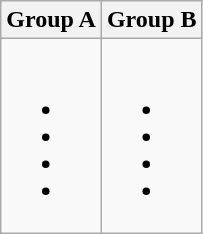<table class="wikitable">
<tr>
<th>Group A</th>
<th>Group B</th>
</tr>
<tr>
<td><br><ul><li></li><li></li><li></li><li></li></ul></td>
<td><br><ul><li></li><li></li><li></li><li></li></ul></td>
</tr>
</table>
